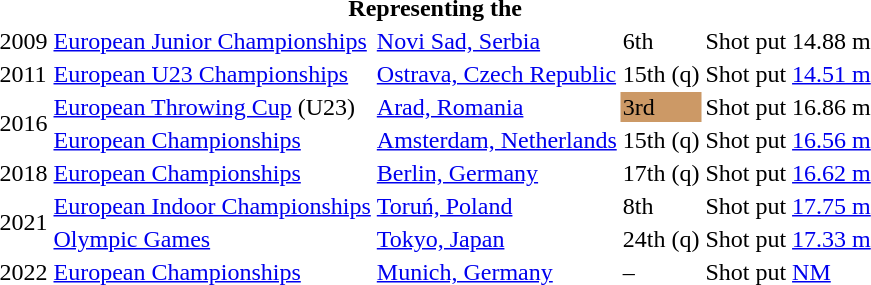<table>
<tr>
<th colspan="6">Representing the </th>
</tr>
<tr>
<td>2009</td>
<td><a href='#'>European Junior Championships</a></td>
<td><a href='#'>Novi Sad, Serbia</a></td>
<td>6th</td>
<td>Shot put</td>
<td>14.88 m</td>
</tr>
<tr>
<td>2011</td>
<td><a href='#'>European U23 Championships</a></td>
<td><a href='#'>Ostrava, Czech Republic</a></td>
<td>15th (q)</td>
<td>Shot put</td>
<td><a href='#'>14.51 m</a></td>
</tr>
<tr>
<td rowspan=2>2016</td>
<td><a href='#'>European Throwing Cup</a> (U23)</td>
<td><a href='#'>Arad, Romania</a></td>
<td bgcolor=cc9966>3rd</td>
<td>Shot put</td>
<td>16.86 m</td>
</tr>
<tr>
<td><a href='#'>European Championships</a></td>
<td><a href='#'>Amsterdam, Netherlands</a></td>
<td>15th (q)</td>
<td>Shot put</td>
<td><a href='#'>16.56 m</a></td>
</tr>
<tr>
<td>2018</td>
<td><a href='#'>European Championships</a></td>
<td><a href='#'>Berlin, Germany</a></td>
<td>17th (q)</td>
<td>Shot put</td>
<td><a href='#'>16.62 m</a></td>
</tr>
<tr>
<td rowspan=2>2021</td>
<td><a href='#'>European Indoor Championships</a></td>
<td><a href='#'>Toruń, Poland</a></td>
<td>8th</td>
<td>Shot put</td>
<td><a href='#'>17.75 m</a></td>
</tr>
<tr>
<td><a href='#'>Olympic Games</a></td>
<td><a href='#'>Tokyo, Japan</a></td>
<td>24th (q)</td>
<td>Shot put</td>
<td><a href='#'>17.33 m</a></td>
</tr>
<tr>
<td>2022</td>
<td><a href='#'>European Championships</a></td>
<td><a href='#'>Munich, Germany</a></td>
<td>–</td>
<td>Shot put</td>
<td><a href='#'>NM</a></td>
</tr>
</table>
